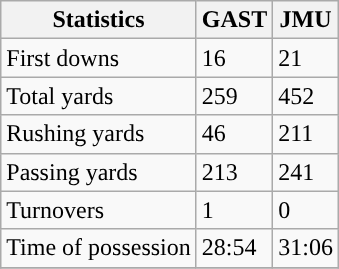<table class="wikitable" style="float: left;">
<tr>
<th>Statistics</th>
<th>GAST</th>
<th>JMU</th>
</tr>
<tr>
<td>First downs</td>
<td>16</td>
<td>21</td>
</tr>
<tr>
<td>Total yards</td>
<td>259</td>
<td>452</td>
</tr>
<tr>
<td>Rushing yards</td>
<td>46</td>
<td>211</td>
</tr>
<tr>
<td>Passing yards</td>
<td>213</td>
<td>241</td>
</tr>
<tr>
<td>Turnovers</td>
<td>1</td>
<td>0</td>
</tr>
<tr>
<td>Time of possession</td>
<td>28:54</td>
<td>31:06</td>
</tr>
<tr>
</tr>
</table>
